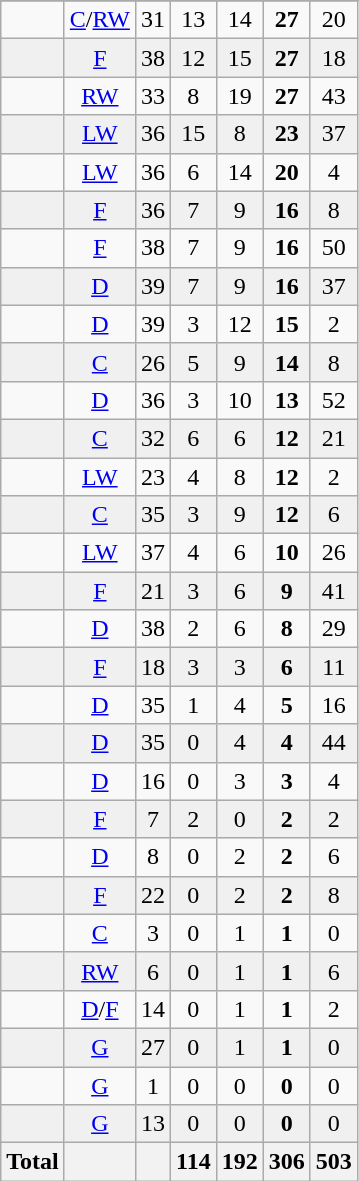<table class="wikitable sortable">
<tr align="center">
</tr>
<tr align="center" bgcolor="">
<td></td>
<td><a href='#'>C</a>/<a href='#'>RW</a></td>
<td>31</td>
<td>13</td>
<td>14</td>
<td><strong>27</strong></td>
<td>20</td>
</tr>
<tr align="center" bgcolor="f0f0f0">
<td></td>
<td><a href='#'>F</a></td>
<td>38</td>
<td>12</td>
<td>15</td>
<td><strong>27</strong></td>
<td>18</td>
</tr>
<tr align="center" bgcolor="">
<td></td>
<td><a href='#'>RW</a></td>
<td>33</td>
<td>8</td>
<td>19</td>
<td><strong>27</strong></td>
<td>43</td>
</tr>
<tr align="center" bgcolor="f0f0f0">
<td></td>
<td><a href='#'>LW</a></td>
<td>36</td>
<td>15</td>
<td>8</td>
<td><strong>23</strong></td>
<td>37</td>
</tr>
<tr align="center" bgcolor="">
<td></td>
<td><a href='#'>LW</a></td>
<td>36</td>
<td>6</td>
<td>14</td>
<td><strong>20</strong></td>
<td>4</td>
</tr>
<tr align="center" bgcolor="f0f0f0">
<td></td>
<td><a href='#'>F</a></td>
<td>36</td>
<td>7</td>
<td>9</td>
<td><strong>16</strong></td>
<td>8</td>
</tr>
<tr align="center" bgcolor="">
<td></td>
<td><a href='#'>F</a></td>
<td>38</td>
<td>7</td>
<td>9</td>
<td><strong>16</strong></td>
<td>50</td>
</tr>
<tr align="center" bgcolor="f0f0f0">
<td></td>
<td><a href='#'>D</a></td>
<td>39</td>
<td>7</td>
<td>9</td>
<td><strong>16</strong></td>
<td>37</td>
</tr>
<tr align="center" bgcolor="">
<td></td>
<td><a href='#'>D</a></td>
<td>39</td>
<td>3</td>
<td>12</td>
<td><strong>15</strong></td>
<td>2</td>
</tr>
<tr align="center" bgcolor="f0f0f0">
<td></td>
<td><a href='#'>C</a></td>
<td>26</td>
<td>5</td>
<td>9</td>
<td><strong>14</strong></td>
<td>8</td>
</tr>
<tr align="center" bgcolor="">
<td></td>
<td><a href='#'>D</a></td>
<td>36</td>
<td>3</td>
<td>10</td>
<td><strong>13</strong></td>
<td>52</td>
</tr>
<tr align="center" bgcolor="f0f0f0">
<td></td>
<td><a href='#'>C</a></td>
<td>32</td>
<td>6</td>
<td>6</td>
<td><strong>12</strong></td>
<td>21</td>
</tr>
<tr align="center" bgcolor="">
<td></td>
<td><a href='#'>LW</a></td>
<td>23</td>
<td>4</td>
<td>8</td>
<td><strong>12</strong></td>
<td>2</td>
</tr>
<tr align="center" bgcolor="f0f0f0">
<td></td>
<td><a href='#'>C</a></td>
<td>35</td>
<td>3</td>
<td>9</td>
<td><strong>12</strong></td>
<td>6</td>
</tr>
<tr align="center" bgcolor="">
<td></td>
<td><a href='#'>LW</a></td>
<td>37</td>
<td>4</td>
<td>6</td>
<td><strong>10</strong></td>
<td>26</td>
</tr>
<tr align="center" bgcolor="f0f0f0">
<td></td>
<td><a href='#'>F</a></td>
<td>21</td>
<td>3</td>
<td>6</td>
<td><strong>9</strong></td>
<td>41</td>
</tr>
<tr align="center" bgcolor="">
<td></td>
<td><a href='#'>D</a></td>
<td>38</td>
<td>2</td>
<td>6</td>
<td><strong>8</strong></td>
<td>29</td>
</tr>
<tr align="center" bgcolor="f0f0f0">
<td></td>
<td><a href='#'>F</a></td>
<td>18</td>
<td>3</td>
<td>3</td>
<td><strong>6</strong></td>
<td>11</td>
</tr>
<tr align="center" bgcolor="">
<td></td>
<td><a href='#'>D</a></td>
<td>35</td>
<td>1</td>
<td>4</td>
<td><strong>5</strong></td>
<td>16</td>
</tr>
<tr align="center" bgcolor="f0f0f0">
<td></td>
<td><a href='#'>D</a></td>
<td>35</td>
<td>0</td>
<td>4</td>
<td><strong>4</strong></td>
<td>44</td>
</tr>
<tr align="center" bgcolor="">
<td></td>
<td><a href='#'>D</a></td>
<td>16</td>
<td>0</td>
<td>3</td>
<td><strong>3</strong></td>
<td>4</td>
</tr>
<tr align="center" bgcolor="f0f0f0">
<td></td>
<td><a href='#'>F</a></td>
<td>7</td>
<td>2</td>
<td>0</td>
<td><strong>2</strong></td>
<td>2</td>
</tr>
<tr align="center" bgcolor="">
<td></td>
<td><a href='#'>D</a></td>
<td>8</td>
<td>0</td>
<td>2</td>
<td><strong>2</strong></td>
<td>6</td>
</tr>
<tr align="center" bgcolor="f0f0f0">
<td></td>
<td><a href='#'>F</a></td>
<td>22</td>
<td>0</td>
<td>2</td>
<td><strong>2</strong></td>
<td>8</td>
</tr>
<tr align="center" bgcolor="">
<td></td>
<td><a href='#'>C</a></td>
<td>3</td>
<td>0</td>
<td>1</td>
<td><strong>1</strong></td>
<td>0</td>
</tr>
<tr align="center" bgcolor="f0f0f0">
<td></td>
<td><a href='#'>RW</a></td>
<td>6</td>
<td>0</td>
<td>1</td>
<td><strong>1</strong></td>
<td>6</td>
</tr>
<tr align="center" bgcolor="">
<td></td>
<td><a href='#'>D</a>/<a href='#'>F</a></td>
<td>14</td>
<td>0</td>
<td>1</td>
<td><strong>1</strong></td>
<td>2</td>
</tr>
<tr align="center" bgcolor="f0f0f0">
<td></td>
<td><a href='#'>G</a></td>
<td>27</td>
<td>0</td>
<td>1</td>
<td><strong>1</strong></td>
<td>0</td>
</tr>
<tr align="center" bgcolor="">
<td></td>
<td><a href='#'>G</a></td>
<td>1</td>
<td>0</td>
<td>0</td>
<td><strong>0</strong></td>
<td>0</td>
</tr>
<tr align="center" bgcolor="f0f0f0">
<td></td>
<td><a href='#'>G</a></td>
<td>13</td>
<td>0</td>
<td>0</td>
<td><strong>0</strong></td>
<td>0</td>
</tr>
<tr>
<th>Total</th>
<th></th>
<th></th>
<th>114</th>
<th>192</th>
<th>306</th>
<th>503</th>
</tr>
</table>
